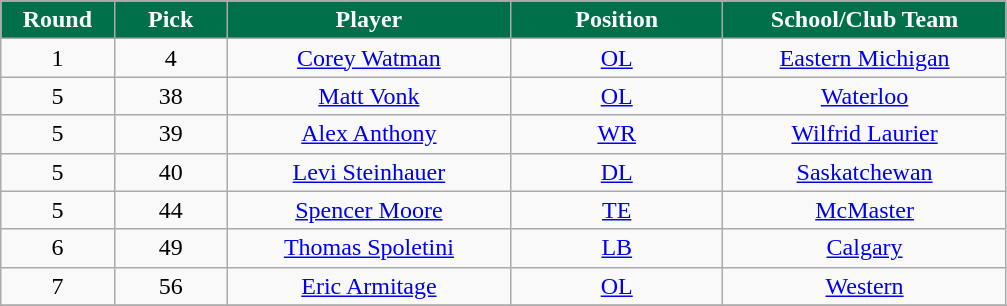<table class="wikitable sortable">
<tr>
<th style="background:#00704A;color:White;"  width="8%">Round</th>
<th style="background:#00704A;color:White;"  width="8%">Pick</th>
<th style="background:#00704A;color:White;"  width="20%">Player</th>
<th style="background:#00704A;color:White;"  width="15%">Position</th>
<th style="background:#00704A;color:White;"  width="20%">School/Club Team</th>
</tr>
<tr align="center">
<td>1</td>
<td>4</td>
<td><a href='#'>Corey Watman</a></td>
<td><a href='#'>OL</a></td>
<td><a href='#'>Eastern Michigan</a></td>
</tr>
<tr align="center">
<td>5</td>
<td>38</td>
<td><a href='#'>Matt Vonk</a></td>
<td><a href='#'>OL</a></td>
<td><a href='#'>Waterloo</a></td>
</tr>
<tr align="center">
<td>5</td>
<td>39</td>
<td><a href='#'>Alex Anthony</a></td>
<td><a href='#'>WR</a></td>
<td><a href='#'>Wilfrid Laurier</a></td>
</tr>
<tr align="center">
<td>5</td>
<td>40</td>
<td><a href='#'>Levi Steinhauer</a></td>
<td><a href='#'>DL</a></td>
<td><a href='#'>Saskatchewan</a></td>
</tr>
<tr align="center">
<td>5</td>
<td>44</td>
<td><a href='#'>Spencer Moore</a></td>
<td><a href='#'>TE</a></td>
<td><a href='#'>McMaster</a></td>
</tr>
<tr align="center">
<td>6</td>
<td>49</td>
<td><a href='#'>Thomas Spoletini</a></td>
<td><a href='#'>LB</a></td>
<td><a href='#'>Calgary</a></td>
</tr>
<tr align="center">
<td>7</td>
<td>56</td>
<td><a href='#'>Eric Armitage</a></td>
<td><a href='#'>OL</a></td>
<td><a href='#'>Western</a></td>
</tr>
<tr>
</tr>
</table>
